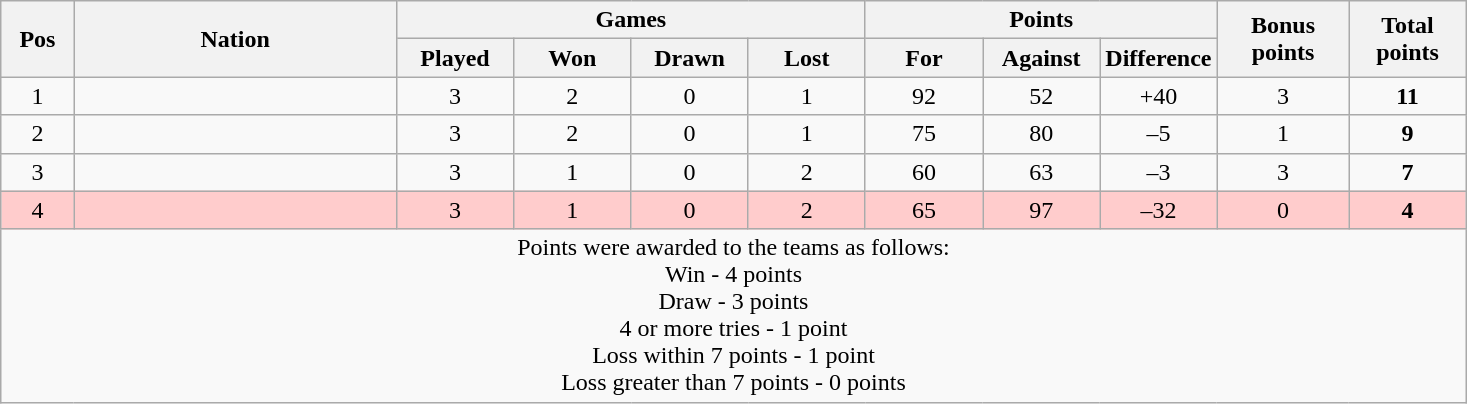<table class="wikitable" style="text-align:center">
<tr>
<th rowspan="2" style="width:5%;">Pos</th>
<th rowspan="2" style="width:22%;">Nation</th>
<th colspan="4" style="width:32%;">Games</th>
<th colspan="3" style="width:32%;">Points</th>
<th rowspan="2" style="width:9%;">Bonus<br>points</th>
<th rowspan="2" style="width:9%;">Total<br>points</th>
</tr>
<tr>
<th style="width:8%;">Played</th>
<th style="width:8%;">Won</th>
<th style="width:8%;">Drawn</th>
<th style="width:8%;">Lost</th>
<th style="width:8%;">For</th>
<th style="width:8%;">Against</th>
<th style="width:8%;">Difference</th>
</tr>
<tr>
<td>1</td>
<td align="left"></td>
<td>3</td>
<td>2</td>
<td>0</td>
<td>1</td>
<td>92</td>
<td>52</td>
<td>+40</td>
<td>3</td>
<td><strong>11</strong></td>
</tr>
<tr>
<td>2</td>
<td align="left"></td>
<td>3</td>
<td>2</td>
<td>0</td>
<td>1</td>
<td>75</td>
<td>80</td>
<td>–5</td>
<td>1</td>
<td><strong>9</strong></td>
</tr>
<tr>
<td>3</td>
<td align="left"></td>
<td>3</td>
<td>1</td>
<td>0</td>
<td>2</td>
<td>60</td>
<td>63</td>
<td>–3</td>
<td>3</td>
<td><strong>7</strong></td>
</tr>
<tr bgcolor="#ffcccc">
<td>4</td>
<td align="left"></td>
<td>3</td>
<td>1</td>
<td>0</td>
<td>2</td>
<td>65</td>
<td>97</td>
<td>–32</td>
<td>0</td>
<td><strong>4</strong></td>
</tr>
<tr>
<td colspan="100%" style="text-align:center;">Points were awarded to the teams as follows:<br>Win - 4 points<br>Draw - 3 points<br> 4 or more tries - 1 point<br> Loss within 7 points - 1 point<br>Loss greater than 7 points - 0 points</td>
</tr>
</table>
